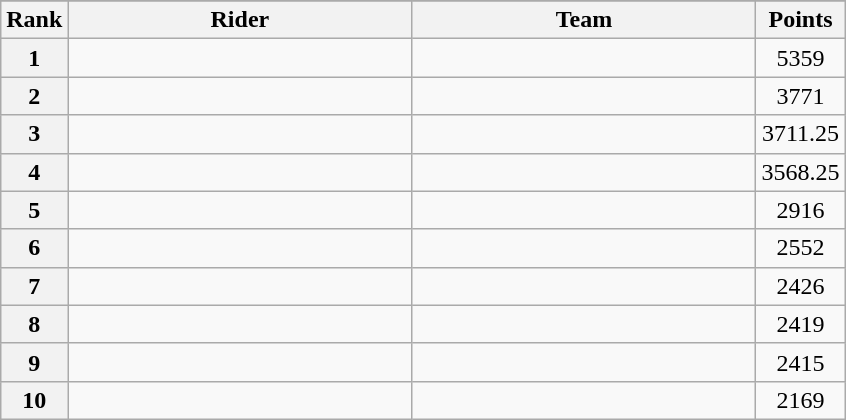<table class="wikitable sortable">
<tr>
</tr>
<tr>
<th width=30>Rank</th>
<th width=222>Rider</th>
<th width=222>Team</th>
<th width=50>Points</th>
</tr>
<tr style="text-align:center;">
<th scope="row">1</th>
<td style="text-align:left;"></td>
<td style="text-align:left;"></td>
<td>5359</td>
</tr>
<tr style="text-align:center;">
<th scope="row">2</th>
<td style="text-align:left;"></td>
<td style="text-align:left;"></td>
<td>3771</td>
</tr>
<tr style="text-align:center;">
<th scope="row">3</th>
<td style="text-align:left;"></td>
<td style="text-align:left;"></td>
<td>3711.25</td>
</tr>
<tr style="text-align:center;">
<th scope="row">4</th>
<td style="text-align:left;"></td>
<td style="text-align:left;"></td>
<td>3568.25</td>
</tr>
<tr style="text-align:center;">
<th scope="row">5</th>
<td style="text-align:left;"></td>
<td style="text-align:left;"></td>
<td>2916</td>
</tr>
<tr style="text-align:center;">
<th scope="row">6</th>
<td style="text-align:left;"></td>
<td style="text-align:left;"></td>
<td>2552</td>
</tr>
<tr style="text-align:center;">
<th scope="row">7</th>
<td style="text-align:left;"></td>
<td style="text-align:left;"></td>
<td>2426</td>
</tr>
<tr style="text-align:center;">
<th scope="row">8</th>
<td style="text-align:left;"></td>
<td style="text-align:left;"></td>
<td>2419</td>
</tr>
<tr style="text-align:center;">
<th scope="row">9</th>
<td style="text-align:left;"></td>
<td style="text-align:left;"></td>
<td>2415</td>
</tr>
<tr style="text-align:center;">
<th scope="row">10</th>
<td style="text-align:left;"></td>
<td style="text-align:left;"></td>
<td>2169</td>
</tr>
</table>
